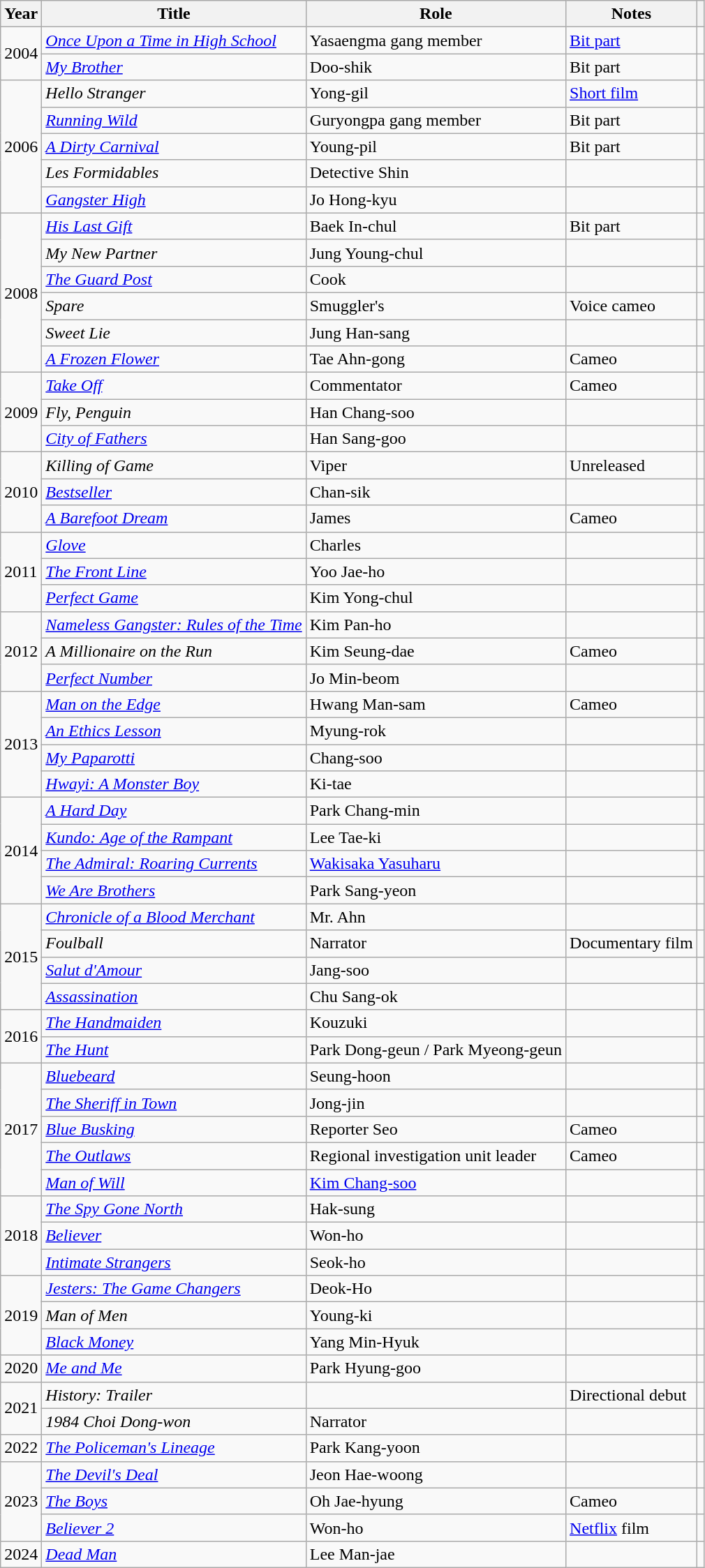<table class="wikitable sortable">
<tr>
<th>Year</th>
<th>Title</th>
<th>Role</th>
<th class="unsortable">Notes</th>
<th scope="col" class="unsortable"></th>
</tr>
<tr>
<td rowspan=2>2004</td>
<td><em><a href='#'>Once Upon a Time in High School</a></em></td>
<td>Yasaengma gang member</td>
<td><a href='#'>Bit part</a></td>
<td></td>
</tr>
<tr>
<td><em><a href='#'>My Brother</a></em></td>
<td>Doo-shik</td>
<td>Bit part</td>
<td></td>
</tr>
<tr>
<td rowspan=5>2006</td>
<td><em>Hello Stranger</em></td>
<td>Yong-gil</td>
<td><a href='#'>Short film</a></td>
<td></td>
</tr>
<tr>
<td><em><a href='#'>Running Wild</a></em></td>
<td>Guryongpa gang member</td>
<td>Bit part</td>
<td></td>
</tr>
<tr>
<td><em><a href='#'>A Dirty Carnival</a></em></td>
<td>Young-pil</td>
<td>Bit part</td>
<td></td>
</tr>
<tr>
<td><em>Les Formidables</em></td>
<td>Detective Shin</td>
<td></td>
<td></td>
</tr>
<tr>
<td><em><a href='#'>Gangster High</a></em></td>
<td>Jo Hong-kyu</td>
<td></td>
<td></td>
</tr>
<tr>
<td rowspan=6>2008</td>
<td><em><a href='#'>His Last Gift</a></em></td>
<td>Baek In-chul</td>
<td>Bit part</td>
<td></td>
</tr>
<tr>
<td><em>My New Partner</em></td>
<td>Jung Young-chul</td>
<td></td>
<td></td>
</tr>
<tr>
<td><em><a href='#'>The Guard Post</a></em></td>
<td>Cook</td>
<td></td>
<td></td>
</tr>
<tr>
<td><em>Spare</em></td>
<td>Smuggler's</td>
<td>Voice cameo</td>
<td></td>
</tr>
<tr>
<td><em>Sweet Lie</em></td>
<td>Jung Han-sang</td>
<td></td>
<td></td>
</tr>
<tr>
<td><em><a href='#'>A Frozen Flower</a></em></td>
<td>Tae Ahn-gong</td>
<td>Cameo</td>
<td></td>
</tr>
<tr>
<td rowspan=3>2009</td>
<td><em><a href='#'>Take Off</a></em></td>
<td>Commentator</td>
<td>Cameo</td>
<td></td>
</tr>
<tr>
<td><em>Fly, Penguin</em></td>
<td>Han Chang-soo</td>
<td></td>
<td></td>
</tr>
<tr>
<td><em><a href='#'>City of Fathers</a></em></td>
<td>Han Sang-goo</td>
<td></td>
<td></td>
</tr>
<tr>
<td rowspan=3>2010</td>
<td><em>Killing of Game</em></td>
<td>Viper</td>
<td>Unreleased</td>
<td></td>
</tr>
<tr>
<td><em><a href='#'>Bestseller</a></em></td>
<td>Chan-sik</td>
<td></td>
<td></td>
</tr>
<tr>
<td><em><a href='#'>A Barefoot Dream</a></em></td>
<td>James</td>
<td>Cameo</td>
<td></td>
</tr>
<tr>
<td rowspan=3>2011</td>
<td><em><a href='#'>Glove</a></em></td>
<td>Charles</td>
<td></td>
<td></td>
</tr>
<tr>
<td><em><a href='#'>The Front Line</a></em></td>
<td>Yoo Jae-ho</td>
<td></td>
<td></td>
</tr>
<tr>
<td><em><a href='#'>Perfect Game</a></em></td>
<td>Kim Yong-chul</td>
<td></td>
<td></td>
</tr>
<tr>
<td rowspan=3>2012</td>
<td><em><a href='#'>Nameless Gangster: Rules of the Time</a></em></td>
<td>Kim Pan-ho</td>
<td></td>
<td></td>
</tr>
<tr>
<td><em>A Millionaire on the Run</em></td>
<td>Kim Seung-dae</td>
<td>Cameo</td>
<td></td>
</tr>
<tr>
<td><em><a href='#'>Perfect Number</a></em></td>
<td>Jo Min-beom</td>
<td></td>
<td></td>
</tr>
<tr>
<td rowspan=4>2013</td>
<td><em><a href='#'>Man on the Edge</a></em></td>
<td>Hwang Man-sam</td>
<td>Cameo</td>
<td></td>
</tr>
<tr>
<td><em><a href='#'>An Ethics Lesson</a></em></td>
<td>Myung-rok</td>
<td></td>
<td></td>
</tr>
<tr>
<td><em><a href='#'>My Paparotti</a></em></td>
<td>Chang-soo</td>
<td></td>
<td></td>
</tr>
<tr>
<td><em><a href='#'>Hwayi: A Monster Boy</a></em></td>
<td>Ki-tae</td>
<td></td>
<td></td>
</tr>
<tr>
<td rowspan=4>2014</td>
<td><em><a href='#'>A Hard Day</a></em></td>
<td>Park Chang-min</td>
<td></td>
<td></td>
</tr>
<tr>
<td><em><a href='#'>Kundo: Age of the Rampant</a></em></td>
<td>Lee Tae-ki</td>
<td></td>
<td></td>
</tr>
<tr>
<td><em><a href='#'>The Admiral: Roaring Currents</a></em></td>
<td><a href='#'>Wakisaka Yasuharu</a></td>
<td></td>
<td></td>
</tr>
<tr>
<td><em><a href='#'>We Are Brothers</a></em></td>
<td>Park Sang-yeon</td>
<td></td>
<td></td>
</tr>
<tr>
<td rowspan=4>2015</td>
<td><em><a href='#'>Chronicle of a Blood Merchant</a></em></td>
<td>Mr. Ahn</td>
<td></td>
<td></td>
</tr>
<tr>
<td><em>Foulball</em></td>
<td>Narrator</td>
<td>Documentary film</td>
<td></td>
</tr>
<tr>
<td><em><a href='#'>Salut d'Amour</a></em></td>
<td>Jang-soo</td>
<td></td>
<td></td>
</tr>
<tr>
<td><em><a href='#'>Assassination</a></em></td>
<td>Chu Sang-ok</td>
<td></td>
<td></td>
</tr>
<tr>
<td rowspan=2>2016</td>
<td><em><a href='#'>The Handmaiden</a></em></td>
<td>Kouzuki</td>
<td></td>
<td></td>
</tr>
<tr>
<td><em><a href='#'>The Hunt</a></em></td>
<td>Park Dong-geun / Park Myeong-geun</td>
<td></td>
<td></td>
</tr>
<tr>
<td rowspan=5>2017</td>
<td><em><a href='#'>Bluebeard</a></em></td>
<td>Seung-hoon</td>
<td></td>
<td></td>
</tr>
<tr>
<td><em><a href='#'>The Sheriff in Town</a></em></td>
<td>Jong-jin</td>
<td></td>
<td></td>
</tr>
<tr>
<td><em><a href='#'>Blue Busking</a></em></td>
<td>Reporter Seo</td>
<td>Cameo</td>
<td></td>
</tr>
<tr>
<td><em><a href='#'>The Outlaws</a></em></td>
<td>Regional investigation unit leader</td>
<td>Cameo</td>
<td></td>
</tr>
<tr>
<td><em><a href='#'>Man of Will</a></em></td>
<td><a href='#'>Kim Chang-soo</a></td>
<td></td>
<td></td>
</tr>
<tr>
<td rowspan=3>2018</td>
<td><em><a href='#'>The Spy Gone North</a></em></td>
<td>Hak-sung</td>
<td></td>
<td></td>
</tr>
<tr>
<td><em><a href='#'>Believer</a></em></td>
<td>Won-ho</td>
<td></td>
<td></td>
</tr>
<tr>
<td><em><a href='#'>Intimate Strangers</a></em></td>
<td>Seok-ho</td>
<td></td>
<td></td>
</tr>
<tr>
<td rowspan="3">2019</td>
<td><em><a href='#'>Jesters: The Game Changers</a> </em></td>
<td>Deok-Ho</td>
<td></td>
<td></td>
</tr>
<tr>
<td><em>Man of Men</em></td>
<td>Young-ki</td>
<td></td>
<td></td>
</tr>
<tr>
<td><em><a href='#'>Black Money</a></em></td>
<td>Yang Min-Hyuk</td>
<td></td>
<td></td>
</tr>
<tr>
<td rowspan="1">2020</td>
<td><em><a href='#'>Me and Me</a></em></td>
<td>Park Hyung-goo</td>
<td></td>
<td></td>
</tr>
<tr>
<td rowspan=2>2021</td>
<td><em>History: Trailer</em></td>
<td></td>
<td>Directional debut</td>
<td></td>
</tr>
<tr>
<td><em>1984 Choi Dong-won</em></td>
<td>Narrator</td>
<td></td>
<td></td>
</tr>
<tr>
<td>2022</td>
<td><em><a href='#'>The Policeman's Lineage</a></em></td>
<td>Park Kang-yoon</td>
<td></td>
<td></td>
</tr>
<tr>
<td rowspan=3>2023</td>
<td><em><a href='#'>The Devil's Deal</a></em></td>
<td>Jeon Hae-woong</td>
<td></td>
<td></td>
</tr>
<tr>
<td><em><a href='#'>The Boys</a></em></td>
<td>Oh Jae-hyung</td>
<td>Cameo</td>
<td></td>
</tr>
<tr>
<td><em><a href='#'>Believer 2</a></em></td>
<td>Won-ho</td>
<td><a href='#'>Netflix</a> film</td>
<td></td>
</tr>
<tr>
<td>2024</td>
<td><em><a href='#'>Dead Man</a></em></td>
<td>Lee Man-jae</td>
<td></td>
<td></td>
</tr>
</table>
